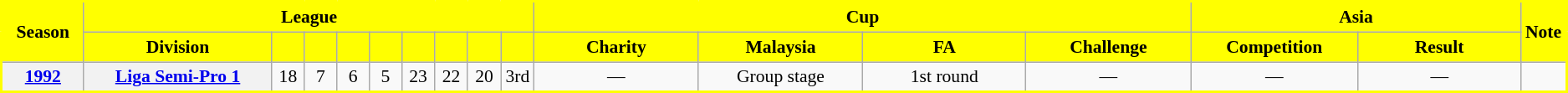<table class="wikitable" style="border:2px solid yellow; font-size:90%; text-align:center;">
<tr>
<th rowspan="2" style="background:yellow; color:black;" width="60">Season</th>
<th colspan="9" style="background:yellow; color:black;">League</th>
<th colspan="4" style="background:yellow; color:black;">Cup</th>
<th colspan="2" style="background:yellow; color:black;">Asia</th>
<th rowspan="2" style="background:yellow; color:black;">Note</th>
</tr>
<tr>
<th style="background:yellow; color:black;" width="150">Division</th>
<th style="background:yellow; color:black;" width="20"></th>
<th style="background:yellow; color:black;" width="20"></th>
<th style="background:yellow; color:black;" width="20"></th>
<th style="background:yellow; color:black;" width="20"></th>
<th style="background:yellow; color:black;" width="20"></th>
<th style="background:yellow; color:black;" width="20"></th>
<th style="background:yellow; color:black;" width="20"></th>
<th style="background:yellow; color:black;" width="20"></th>
<th style="background:yellow; color:black;" width="130">Charity</th>
<th style="background:yellow; color:black;" width="130">Malaysia</th>
<th style="background:yellow; color:black;" width="130">FA</th>
<th style="background:yellow; color:black;" width="130">Challenge</th>
<th style="background:yellow; color:black;" width="130">Competition</th>
<th style="background:yellow; color:black;" width="130">Result</th>
</tr>
<tr>
<th><a href='#'>1992</a></th>
<th><a href='#'>Liga Semi-Pro 1</a></th>
<td>18</td>
<td>7</td>
<td>6</td>
<td>5</td>
<td>23</td>
<td>22</td>
<td>20</td>
<td>3rd</td>
<td>—</td>
<td>Group stage</td>
<td>1st round</td>
<td>—</td>
<td>—</td>
<td>—</td>
<td></td>
</tr>
</table>
